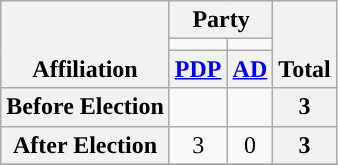<table class=wikitable style="text-align:center">
<tr style="vertical-align:bottom;">
<th rowspan=3>Affiliation</th>
<th colspan=2>Party</th>
<th rowspan=3>Total</th>
</tr>
<tr>
<td style="background-color:"></td>
<td style="background-color:"></td>
</tr>
<tr>
<th><a href='#'>PDP</a></th>
<th><a href='#'>AD</a></th>
</tr>
<tr>
<th>Before Election</th>
<td></td>
<td></td>
<th>3</th>
</tr>
<tr>
<th>After Election</th>
<td>3</td>
<td>0</td>
<th>3</th>
</tr>
<tr>
</tr>
</table>
